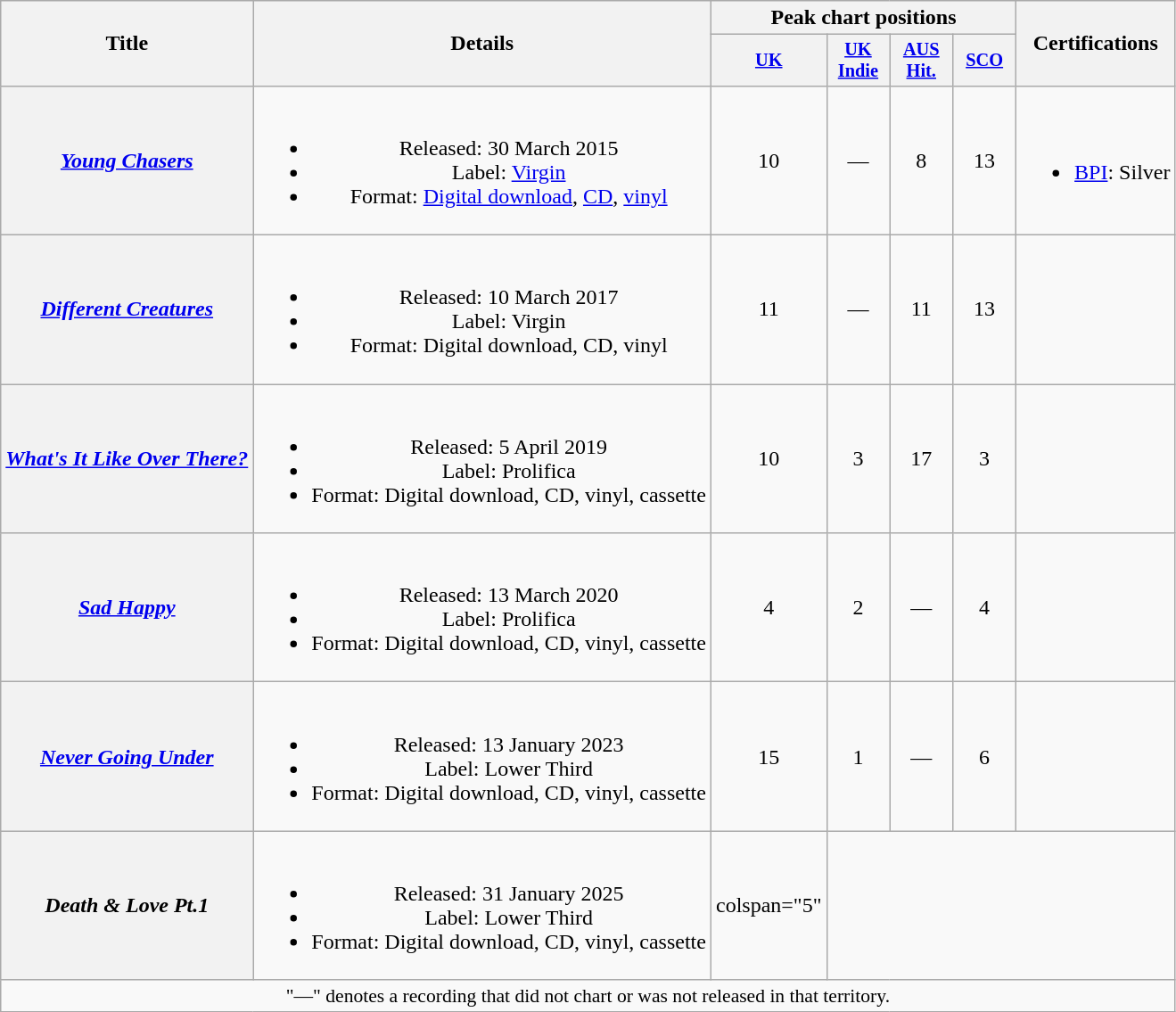<table class="wikitable plainrowheaders" style="text-align:center;">
<tr>
<th scope="col" rowspan="2">Title</th>
<th scope="col" rowspan="2">Details</th>
<th scope="col" colspan="4">Peak chart positions</th>
<th scope="col" rowspan="2">Certifications</th>
</tr>
<tr>
<th scope="col" style="width:3em;font-size:85%;"><a href='#'>UK</a><br></th>
<th scope="col" style="width:3em;font-size:85%;"><a href='#'>UK<br>Indie</a><br></th>
<th scope="col" style="width:3em;font-size:85%;"><a href='#'>AUS<br>Hit.</a><br></th>
<th scope="col" style="width:3em;font-size:85%;"><a href='#'>SCO</a><br></th>
</tr>
<tr>
<th scope="row"><em><a href='#'>Young Chasers</a></em></th>
<td><br><ul><li>Released: 30 March 2015</li><li>Label: <a href='#'>Virgin</a></li><li>Format: <a href='#'>Digital download</a>, <a href='#'>CD</a>, <a href='#'>vinyl</a></li></ul></td>
<td>10</td>
<td>—</td>
<td>8</td>
<td>13</td>
<td><br><ul><li><a href='#'>BPI</a>: Silver</li></ul></td>
</tr>
<tr>
<th scope="row"><em><a href='#'>Different Creatures</a></em></th>
<td><br><ul><li>Released: 10 March 2017</li><li>Label: Virgin</li><li>Format: Digital download, CD, vinyl</li></ul></td>
<td>11</td>
<td>—</td>
<td>11</td>
<td>13</td>
<td></td>
</tr>
<tr>
<th scope="row"><em><a href='#'>What's It Like Over There?</a></em></th>
<td><br><ul><li>Released: 5 April 2019</li><li>Label: Prolifica</li><li>Format: Digital download, CD, vinyl, cassette</li></ul></td>
<td>10</td>
<td>3</td>
<td>17</td>
<td>3</td>
<td></td>
</tr>
<tr>
<th scope="row"><em><a href='#'>Sad Happy</a></em></th>
<td><br><ul><li>Released: 13 March 2020</li><li>Label: Prolifica</li><li>Format: Digital download, CD, vinyl, cassette</li></ul></td>
<td>4</td>
<td>2</td>
<td>—</td>
<td>4</td>
<td></td>
</tr>
<tr>
<th scope="row"><em><a href='#'>Never Going Under</a></em></th>
<td><br><ul><li>Released: 13 January 2023</li><li>Label: Lower Third</li><li>Format: Digital download, CD, vinyl, cassette</li></ul></td>
<td>15</td>
<td>1</td>
<td>—</td>
<td>6</td>
<td></td>
</tr>
<tr>
<th scope="row"><em>Death & Love Pt.1</em></th>
<td><br><ul><li>Released: 31 January 2025</li><li>Label: Lower Third</li><li>Format: Digital download, CD, vinyl, cassette</li></ul></td>
<td>colspan="5" </td>
</tr>
<tr>
<td colspan="8" style="font-size:90%">"—" denotes a recording that did not chart or was not released in that territory.</td>
</tr>
</table>
